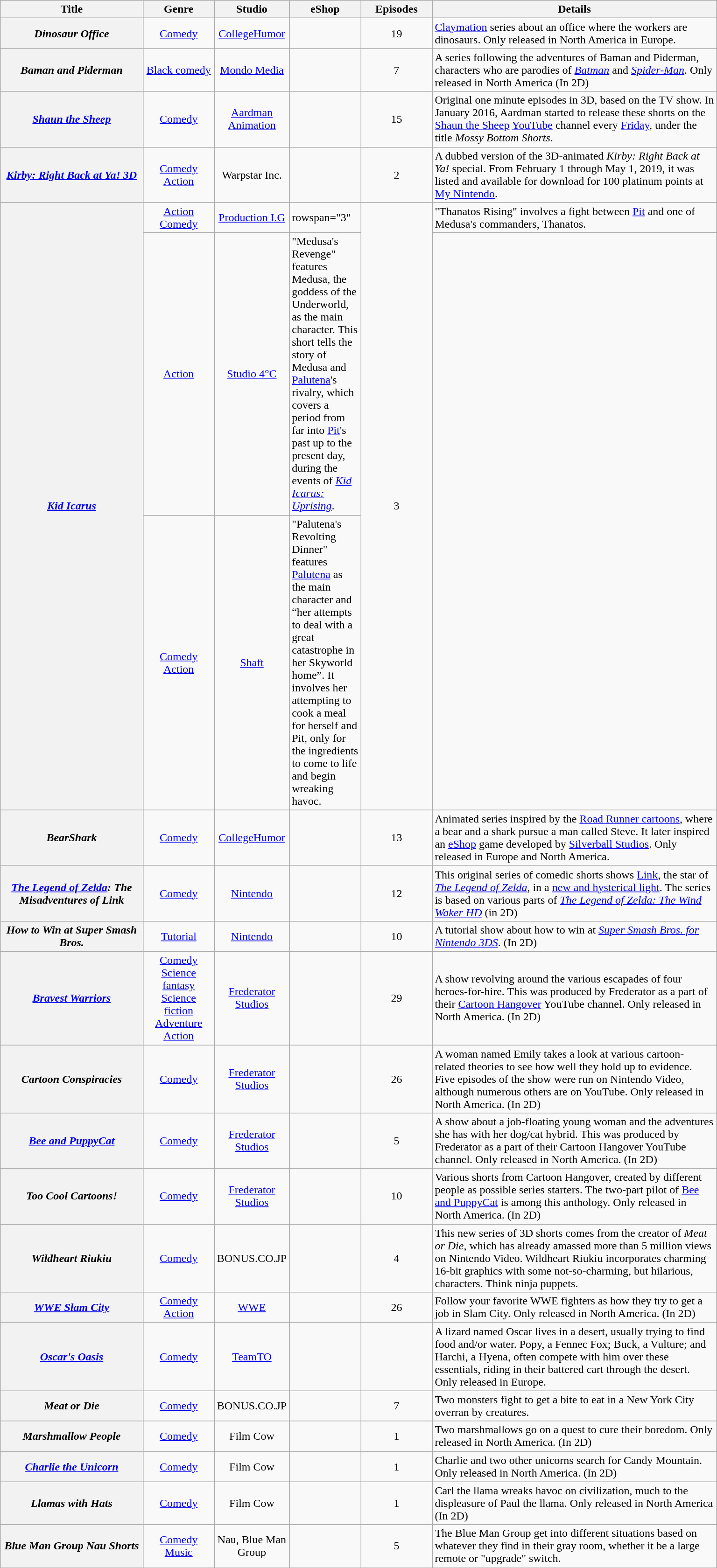<table class="wikitable plainrowheaders" style="width: 100%; max-width: 1024px;">
<tr>
<th style="width:20%">Title</th>
<th style="width:10%">Genre</th>
<th style="width:10%">Studio</th>
<th style="width:10%">eShop</th>
<th style="width:10%">Episodes</th>
<th style="width:40%">Details</th>
</tr>
<tr>
<th scope="row"><em>Dinosaur Office</em></th>
<td style="text-align:center;"><a href='#'>Comedy</a></td>
<td style="text-align:center;"><a href='#'>CollegeHumor</a></td>
<td></td>
<td style="text-align:center;">19</td>
<td><a href='#'>Claymation</a> series about an office where the workers are dinosaurs. Only released in North America in Europe.</td>
</tr>
<tr>
<th scope="row"><em>Baman and Piderman</em></th>
<td style="text-align:center;"><a href='#'>Black comedy</a></td>
<td style="text-align:center;"><a href='#'>Mondo Media</a></td>
<td></td>
<td style="text-align:center;">7</td>
<td>A series following the adventures of Baman and Piderman, characters who are parodies of <em><a href='#'>Batman</a></em> and <em><a href='#'>Spider-Man</a></em>. Only released in North America (In 2D)</td>
</tr>
<tr>
<th scope="row"><em><a href='#'>Shaun the Sheep</a></em></th>
<td style="text-align:center;"><a href='#'>Comedy</a></td>
<td style="text-align:center;"><a href='#'>Aardman Animation</a></td>
<td></td>
<td style="text-align:center;">15</td>
<td>Original one minute episodes in 3D, based on the TV show. In January 2016, Aardman started to release these shorts on the <a href='#'>Shaun the Sheep</a> <a href='#'>YouTube</a> channel every <a href='#'>Friday</a>, under the title <em>Mossy Bottom Shorts</em>.</td>
</tr>
<tr>
<th scope="row"><em><a href='#'>Kirby: Right Back at Ya! 3D</a></em></th>
<td style="text-align:center;"><a href='#'>Comedy</a><br><a href='#'>Action</a></td>
<td style="text-align:center;">Warpstar Inc.</td>
<td></td>
<td style="text-align:center;">2</td>
<td>A dubbed version of the 3D-animated <em>Kirby: Right Back at Ya!</em> special. From February 1 through May 1, 2019, it was listed  and available for download for 100 platinum points at <a href='#'>My Nintendo</a>.</td>
</tr>
<tr>
<th scope="row" rowspan="3"><em><a href='#'>Kid Icarus</a></em></th>
<td style="text-align:center;"><a href='#'>Action</a><br><a href='#'>Comedy</a></td>
<td style="text-align:center;"><a href='#'>Production I.G</a></td>
<td>rowspan="3" </td>
<td rowspan="3" style="text-align:center;">3 </td>
<td>"Thanatos Rising" involves a fight between <a href='#'>Pit</a> and one of Medusa's commanders, Thanatos.</td>
</tr>
<tr>
<td style="text-align:center;"><a href='#'>Action</a></td>
<td style="text-align:center;"><a href='#'>Studio 4°C</a></td>
<td>"Medusa's Revenge" features Medusa, the goddess of the Underworld, as the main character. This short tells the story of Medusa and <a href='#'>Palutena</a>'s rivalry, which covers a period from far into <a href='#'>Pit</a>'s past up to the present day, during the events of <em><a href='#'>Kid Icarus: Uprising</a></em>.</td>
</tr>
<tr>
<td style="text-align:center;"><a href='#'>Comedy</a><br><a href='#'>Action</a></td>
<td style="text-align:center;"><a href='#'>Shaft</a></td>
<td>"Palutena's Revolting Dinner" features <a href='#'>Palutena</a> as the main character and “her attempts to deal with a great catastrophe in her Skyworld home”. It involves her attempting to cook a meal for herself and Pit, only for the ingredients to come to life and begin wreaking havoc.</td>
</tr>
<tr>
<th scope="row"><em>BearShark</em></th>
<td style="text-align:center;"><a href='#'>Comedy</a></td>
<td style="text-align:center;"><a href='#'>CollegeHumor</a></td>
<td></td>
<td style="text-align:center;">13</td>
<td>Animated series inspired by the <a href='#'>Road Runner cartoons</a>, where a bear and a shark pursue a man called Steve. It later inspired an <a href='#'>eShop</a> game developed by <a href='#'>Silverball Studios</a>. Only released in Europe and North America.</td>
</tr>
<tr>
<th scope="row"><em><a href='#'>The Legend of Zelda</a>: The Misadventures of Link</em></th>
<td style="text-align:center;"><a href='#'>Comedy</a></td>
<td style="text-align:center;"><a href='#'>Nintendo</a></td>
<td></td>
<td style="text-align:center;">12</td>
<td>This original series of comedic shorts shows <a href='#'>Link</a>, the star of <em><a href='#'>The Legend of Zelda</a></em>, in a <a href='#'>new and hysterical light</a>. The series is based on various parts of <em><a href='#'>The Legend of Zelda: The Wind Waker HD</a></em> (in 2D)</td>
</tr>
<tr>
<th scope="row"><em>How to Win at Super Smash Bros.</em></th>
<td style="text-align:center;"><a href='#'>Tutorial</a></td>
<td style="text-align:center;"><a href='#'>Nintendo</a></td>
<td></td>
<td style="text-align:center;">10</td>
<td>A tutorial show about how to win at <em><a href='#'>Super Smash Bros. for Nintendo 3DS</a></em>. (In 2D)</td>
</tr>
<tr>
<th scope="row"><em><a href='#'>Bravest Warriors</a></em></th>
<td style="text-align:center;"><a href='#'>Comedy</a><br><a href='#'>Science fantasy</a><br><a href='#'>Science fiction</a><br><a href='#'>Adventure</a><br><a href='#'>Action</a></td>
<td style="text-align:center;"><a href='#'>Frederator Studios</a></td>
<td></td>
<td style="text-align:center;">29</td>
<td>A show revolving around the various escapades of four heroes-for-hire. This was produced by Frederator as a part of their <a href='#'>Cartoon Hangover</a> YouTube channel. Only released in North America. (In 2D)</td>
</tr>
<tr>
<th scope="row"><em>Cartoon Conspiracies</em></th>
<td style="text-align:center;"><a href='#'>Comedy</a></td>
<td style="text-align:center;"><a href='#'>Frederator Studios</a></td>
<td></td>
<td style="text-align:center;">26</td>
<td>A woman named Emily takes a look at various cartoon-related theories to see how well they hold up to evidence. Five episodes of the show were run on Nintendo Video, although numerous others are on YouTube. Only released in North America. (In 2D)</td>
</tr>
<tr>
<th scope="row"><em><a href='#'>Bee and PuppyCat</a></em></th>
<td style="text-align:center;"><a href='#'>Comedy</a></td>
<td style="text-align:center;"><a href='#'>Frederator Studios</a></td>
<td></td>
<td style="text-align:center;">5</td>
<td>A show about a job-floating young woman and the adventures she has with her dog/cat hybrid.  This was produced by Frederator as a part of their Cartoon Hangover YouTube channel. Only released in North America. (In 2D)</td>
</tr>
<tr>
<th scope="row"><em>Too Cool Cartoons!</em></th>
<td style="text-align:center;"><a href='#'>Comedy</a></td>
<td style="text-align:center;"><a href='#'>Frederator Studios</a></td>
<td></td>
<td style="text-align:center;">10</td>
<td>Various shorts from Cartoon Hangover, created by different people as possible series starters. The two-part pilot of <a href='#'>Bee and PuppyCat</a> is among this anthology. Only released in North America. (In 2D)</td>
</tr>
<tr>
<th scope="row"><em>Wildheart Riukiu</em></th>
<td style="text-align:center;"><a href='#'>Comedy</a></td>
<td style="text-align:center;">BONUS.CO.JP</td>
<td></td>
<td style="text-align:center;">4</td>
<td>This new series of 3D shorts comes from the creator of <em>Meat or Die</em>, which has already amassed more than 5 million views on Nintendo Video. Wildheart Riukiu incorporates charming 16-bit graphics with some not-so-charming, but hilarious, characters. Think ninja puppets.</td>
</tr>
<tr>
<th scope="row"><em><a href='#'>WWE Slam City</a></em></th>
<td style="text-align:center;"><a href='#'>Comedy</a> <a href='#'>Action</a></td>
<td style="text-align:center;"><a href='#'>WWE</a></td>
<td></td>
<td style="text-align:center;">26</td>
<td>Follow your favorite WWE fighters as how they try to get a job in Slam City. Only released in North America. (In 2D)</td>
</tr>
<tr>
<th scope="row"><em><a href='#'>Oscar's Oasis</a></em></th>
<td style="text-align:center;"><a href='#'>Comedy</a></td>
<td style="text-align:center;"><a href='#'>TeamTO</a></td>
<td></td>
<td></td>
<td>A lizard named Oscar lives in a desert, usually trying to find food and/or water. Popy, a Fennec Fox; Buck, a Vulture; and Harchi, a Hyena, often compete with him over these essentials, riding in their battered cart through the desert. Only released in Europe.</td>
</tr>
<tr>
<th scope="row"><em>Meat or Die</em></th>
<td style="text-align:center;"><a href='#'>Comedy</a></td>
<td style="text-align:center;">BONUS.CO.JP</td>
<td></td>
<td style="text-align:center;">7</td>
<td>Two monsters fight to get a bite to eat in a New York City overran by creatures.</td>
</tr>
<tr>
<th scope="row"><em>Marshmallow People</em></th>
<td style="text-align:center;"><a href='#'>Comedy</a></td>
<td style="text-align:center;">Film Cow</td>
<td></td>
<td style="text-align:center;">1</td>
<td>Two marshmallows go on a quest to cure their boredom. Only released in North America. (In 2D)</td>
</tr>
<tr>
<th scope="row"><em><a href='#'>Charlie the Unicorn</a></em></th>
<td style="text-align:center;"><a href='#'>Comedy</a></td>
<td style="text-align:center;">Film Cow</td>
<td></td>
<td style="text-align:center;">1</td>
<td>Charlie and two other unicorns search for Candy Mountain. Only released in North America. (In 2D)</td>
</tr>
<tr>
<th scope="row"><em>Llamas with Hats</em></th>
<td style="text-align:center;"><a href='#'>Comedy</a></td>
<td style="text-align:center;">Film Cow</td>
<td></td>
<td style="text-align:center;">1</td>
<td>Carl the llama wreaks havoc on civilization, much to the displeasure of Paul the llama. Only released in North America (In 2D)</td>
</tr>
<tr>
<th scope="row"><em>Blue Man Group Nau Shorts</em></th>
<td style="text-align:center;"><a href='#'>Comedy</a> <a href='#'>Music</a></td>
<td style="text-align:center;">Nau, Blue Man Group</td>
<td></td>
<td style="text-align:center;">5</td>
<td>The Blue Man Group get into different situations based on whatever they find in their gray room, whether it be a large remote or "upgrade" switch.</td>
</tr>
<tr>
</tr>
</table>
